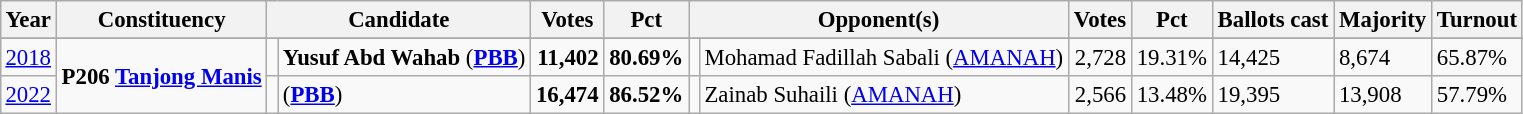<table class="wikitable" style="margin:0.5em ; font-size:95%">
<tr>
<th>Year</th>
<th>Constituency</th>
<th colspan=2>Candidate</th>
<th>Votes</th>
<th>Pct</th>
<th colspan=2>Opponent(s)</th>
<th>Votes</th>
<th>Pct</th>
<th>Ballots cast</th>
<th>Majority</th>
<th>Turnout</th>
</tr>
<tr>
</tr>
<tr>
<td><a href='#'>2018</a></td>
<td rowspan=2><strong>P206 <a href='#'>Tanjong Manis</a></strong></td>
<td></td>
<td><strong>Yusuf Abd Wahab</strong> (<a href='#'><strong>PBB</strong></a>)</td>
<td align="right"><strong>11,402</strong></td>
<td align=right><strong>80.69%</strong></td>
<td></td>
<td>Mohamad Fadillah Sabali (<a href='#'>AMANAH</a>)</td>
<td align="right">2,728</td>
<td align="right">19.31%</td>
<td>14,425</td>
<td>8,674</td>
<td>65.87%</td>
</tr>
<tr>
<td><a href='#'>2022</a></td>
<td></td>
<td> (<a href='#'><strong>PBB</strong></a>)</td>
<td align="right"><strong>16,474</strong></td>
<td align="right"><strong>86.52%</strong></td>
<td></td>
<td>Zainab Suhaili	(<a href='#'>AMANAH</a>)</td>
<td align="right">2,566</td>
<td align="right">13.48%</td>
<td>19,395</td>
<td>13,908</td>
<td>57.79%</td>
</tr>
</table>
